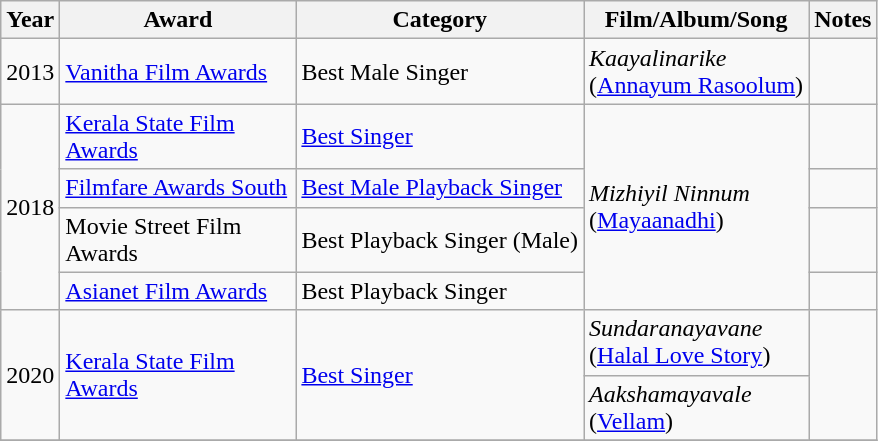<table class="wikitable">
<tr>
<th>Year</th>
<th width=150>Award</th>
<th>Category</th>
<th>Film/Album/Song</th>
<th>Notes</th>
</tr>
<tr>
<td>2013</td>
<td><a href='#'>Vanitha Film Awards</a></td>
<td>Best Male Singer</td>
<td><em> Kaayalinarike</em><br>(<a href='#'>Annayum Rasoolum</a>)</td>
<td></td>
</tr>
<tr>
<td rowspan="4">2018</td>
<td><a href='#'>Kerala State Film Awards</a></td>
<td><a href='#'>Best Singer</a></td>
<td rowspan="4"><em>Mizhiyil Ninnum</em><br>(<a href='#'>Mayaanadhi</a>)</td>
<td></td>
</tr>
<tr>
<td><a href='#'>Filmfare Awards South</a></td>
<td><a href='#'>Best Male Playback Singer</a></td>
<td></td>
</tr>
<tr>
<td>Movie Street Film Awards</td>
<td>Best Playback Singer (Male)</td>
<td></td>
</tr>
<tr>
<td><a href='#'>Asianet Film Awards</a></td>
<td>Best Playback Singer</td>
<td></td>
</tr>
<tr>
<td rowspan=2>2020</td>
<td rowspan=2><a href='#'>Kerala State Film Awards</a></td>
<td rowspan=2><a href='#'>Best Singer</a></td>
<td><em>Sundaranayavane</em><br>(<a href='#'>Halal Love Story</a>)</td>
<td rowspan=2></td>
</tr>
<tr>
<td><em>Aakshamayavale</em><br>(<a href='#'>Vellam</a>)</td>
</tr>
<tr>
</tr>
</table>
